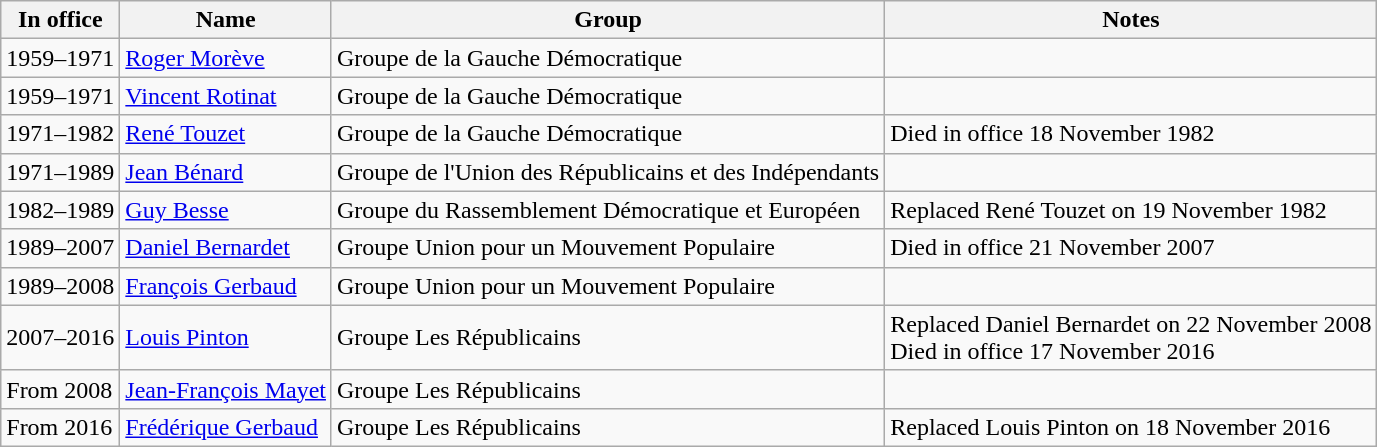<table class="wikitable sortable">
<tr>
<th>In office</th>
<th>Name</th>
<th>Group</th>
<th>Notes</th>
</tr>
<tr>
<td>1959–1971</td>
<td><a href='#'>Roger Morève</a></td>
<td>Groupe de la Gauche Démocratique</td>
<td></td>
</tr>
<tr>
<td>1959–1971</td>
<td><a href='#'>Vincent Rotinat</a></td>
<td>Groupe de la Gauche Démocratique</td>
<td></td>
</tr>
<tr>
<td>1971–1982</td>
<td><a href='#'>René Touzet</a></td>
<td>Groupe de la Gauche Démocratique</td>
<td>Died in office 18 November 1982</td>
</tr>
<tr>
<td>1971–1989</td>
<td><a href='#'>Jean Bénard</a></td>
<td>Groupe de l'Union des Républicains et des Indépendants</td>
<td></td>
</tr>
<tr>
<td>1982–1989</td>
<td><a href='#'>Guy Besse</a></td>
<td>Groupe du Rassemblement Démocratique et Européen</td>
<td>Replaced René Touzet on 19 November 1982</td>
</tr>
<tr>
<td>1989–2007</td>
<td><a href='#'>Daniel Bernardet</a></td>
<td>Groupe Union pour un Mouvement Populaire</td>
<td>Died in office 21 November 2007</td>
</tr>
<tr>
<td>1989–2008</td>
<td><a href='#'>François Gerbaud</a></td>
<td>Groupe Union pour un Mouvement Populaire</td>
<td></td>
</tr>
<tr>
<td>2007–2016</td>
<td><a href='#'>Louis Pinton</a></td>
<td>Groupe Les Républicains</td>
<td>Replaced Daniel Bernardet on 22 November 2008<br>Died in office 17 November 2016</td>
</tr>
<tr>
<td>From 2008</td>
<td><a href='#'>Jean-François Mayet</a></td>
<td>Groupe Les Républicains</td>
<td></td>
</tr>
<tr>
<td>From 2016</td>
<td><a href='#'>Frédérique Gerbaud</a></td>
<td>Groupe Les Républicains</td>
<td>Replaced Louis Pinton on 18 November 2016</td>
</tr>
</table>
